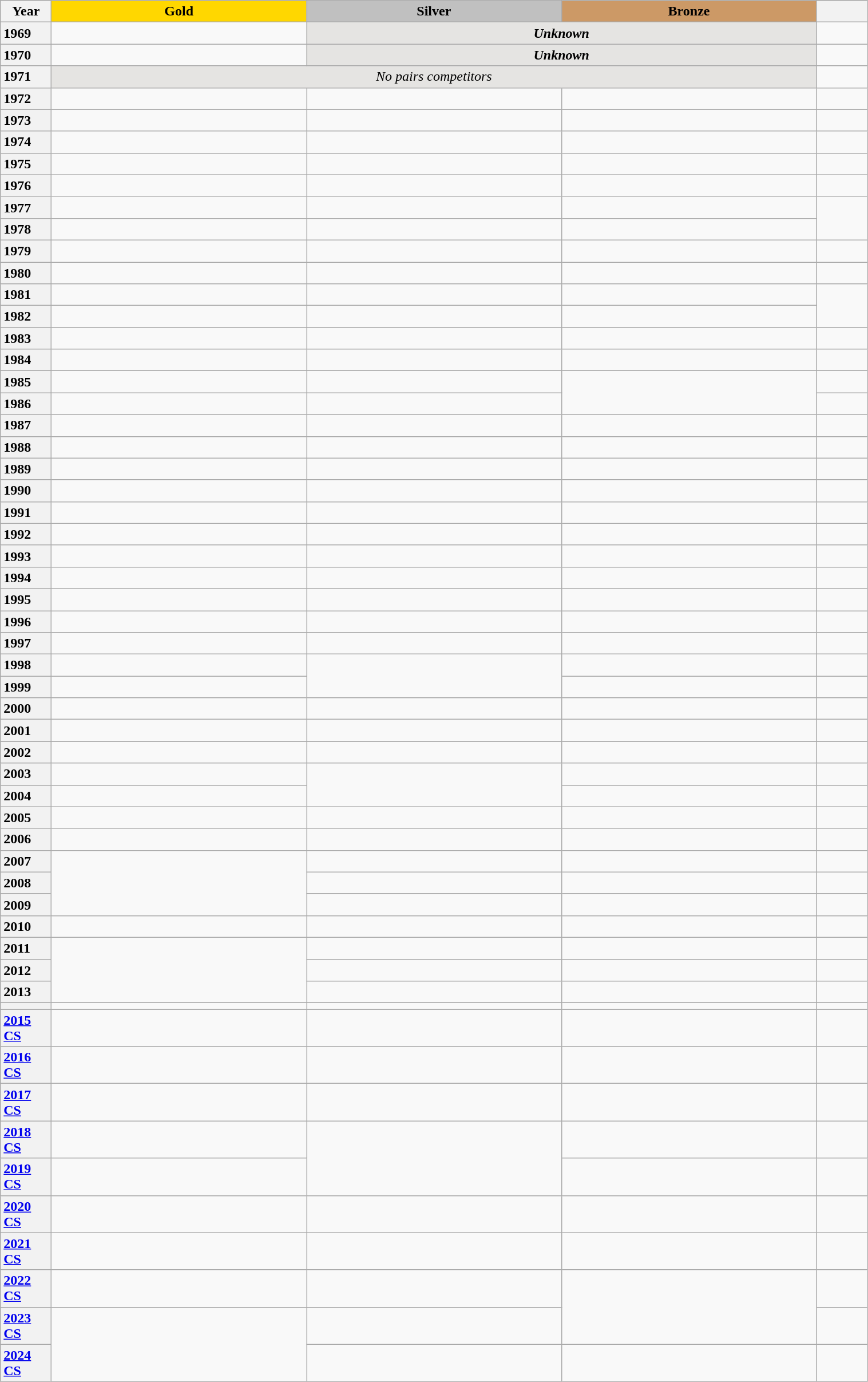<table class="wikitable unsortable" style="text-align:left; width:80%">
<tr>
<th scope="col" style="text-align:center; width:5%">Year</th>
<th scope="col" style="text-align:center; width:25%; background:gold">Gold</th>
<th scope="col" style="text-align:center; width:25%; background:silver">Silver</th>
<th scope="col" style="text-align:center; width:25%; background:#c96">Bronze</th>
<th scope="col" style="text-align:center; width:5%"></th>
</tr>
<tr>
<th scope="row" style="text-align:left">1969</th>
<td></td>
<td colspan="2" align="center" bgcolor="e5e4e2"><strong><em>Unknown</em></strong></td>
<td></td>
</tr>
<tr>
<th scope="row" style="text-align:left">1970</th>
<td></td>
<td colspan="2" align="center" bgcolor="e5e4e2"><strong><em>Unknown</em></strong></td>
<td></td>
</tr>
<tr>
<th scope="row" style="text-align:left">1971</th>
<td colspan="3" bgcolor="e5e4e2" align="center"><em>No pairs competitors</em></td>
<td></td>
</tr>
<tr>
<th scope="row" style="text-align:left">1972</th>
<td></td>
<td></td>
<td></td>
<td></td>
</tr>
<tr>
<th scope="row" style="text-align:left">1973</th>
<td></td>
<td></td>
<td></td>
<td></td>
</tr>
<tr>
<th scope="row" style="text-align:left">1974</th>
<td></td>
<td></td>
<td></td>
<td></td>
</tr>
<tr>
<th scope="row" style="text-align:left">1975</th>
<td></td>
<td></td>
<td></td>
<td></td>
</tr>
<tr>
<th scope="row" style="text-align:left">1976</th>
<td></td>
<td></td>
<td></td>
<td></td>
</tr>
<tr>
<th scope="row" style="text-align:left">1977</th>
<td></td>
<td></td>
<td></td>
<td rowspan="2"></td>
</tr>
<tr>
<th scope="row" style="text-align:left">1978</th>
<td></td>
<td></td>
<td></td>
</tr>
<tr>
<th scope="row" style="text-align:left">1979</th>
<td></td>
<td></td>
<td></td>
<td></td>
</tr>
<tr>
<th scope="row" style="text-align:left">1980</th>
<td></td>
<td></td>
<td></td>
<td></td>
</tr>
<tr>
<th scope="row" style="text-align:left">1981</th>
<td></td>
<td></td>
<td></td>
<td rowspan="2"></td>
</tr>
<tr>
<th scope="row" style="text-align:left">1982</th>
<td></td>
<td></td>
<td></td>
</tr>
<tr>
<th scope="row" style="text-align:left">1983</th>
<td></td>
<td></td>
<td></td>
<td></td>
</tr>
<tr>
<th scope="row" style="text-align:left">1984</th>
<td></td>
<td></td>
<td></td>
<td></td>
</tr>
<tr>
<th scope="row" style="text-align:left">1985</th>
<td></td>
<td></td>
<td rowspan="2"></td>
<td></td>
</tr>
<tr>
<th scope="row" style="text-align:left">1986</th>
<td></td>
<td></td>
<td></td>
</tr>
<tr>
<th scope="row" style="text-align:left">1987</th>
<td></td>
<td></td>
<td></td>
<td></td>
</tr>
<tr>
<th scope="row" style="text-align:left">1988</th>
<td></td>
<td></td>
<td></td>
<td></td>
</tr>
<tr>
<th scope="row" style="text-align:left">1989</th>
<td></td>
<td></td>
<td></td>
<td></td>
</tr>
<tr>
<th scope="row" style="text-align:left">1990</th>
<td></td>
<td></td>
<td></td>
<td></td>
</tr>
<tr>
<th scope="row" style="text-align:left">1991</th>
<td></td>
<td></td>
<td></td>
<td></td>
</tr>
<tr>
<th scope="row" style="text-align:left">1992</th>
<td></td>
<td></td>
<td></td>
<td></td>
</tr>
<tr>
<th scope="row" style="text-align:left">1993</th>
<td></td>
<td></td>
<td></td>
<td></td>
</tr>
<tr>
<th scope="row" style="text-align:left">1994</th>
<td></td>
<td></td>
<td></td>
<td></td>
</tr>
<tr>
<th scope="row" style="text-align:left">1995</th>
<td></td>
<td></td>
<td></td>
<td></td>
</tr>
<tr>
<th scope="row" style="text-align:left">1996</th>
<td></td>
<td></td>
<td></td>
<td></td>
</tr>
<tr>
<th scope="row" style="text-align:left">1997</th>
<td></td>
<td></td>
<td></td>
<td></td>
</tr>
<tr>
<th scope="row" style="text-align:left">1998</th>
<td></td>
<td rowspan="2"></td>
<td></td>
<td></td>
</tr>
<tr>
<th scope="row" style="text-align:left">1999</th>
<td></td>
<td></td>
<td></td>
</tr>
<tr>
<th scope="row" style="text-align:left">2000</th>
<td></td>
<td></td>
<td></td>
<td></td>
</tr>
<tr>
<th scope="row" style="text-align:left">2001</th>
<td></td>
<td></td>
<td></td>
<td></td>
</tr>
<tr>
<th scope="row" style="text-align:left">2002</th>
<td></td>
<td></td>
<td></td>
<td></td>
</tr>
<tr>
<th scope="row" style="text-align:left">2003</th>
<td></td>
<td rowspan="2"></td>
<td></td>
<td></td>
</tr>
<tr>
<th scope="row" style="text-align:left">2004</th>
<td></td>
<td></td>
<td></td>
</tr>
<tr>
<th scope="row" style="text-align:left">2005</th>
<td></td>
<td></td>
<td></td>
<td></td>
</tr>
<tr>
<th scope="row" style="text-align:left">2006</th>
<td></td>
<td></td>
<td></td>
<td></td>
</tr>
<tr>
<th scope="row" style="text-align:left">2007</th>
<td rowspan="3"></td>
<td></td>
<td></td>
<td></td>
</tr>
<tr>
<th scope="row" style="text-align:left">2008</th>
<td></td>
<td></td>
<td></td>
</tr>
<tr>
<th scope="row" style="text-align:left">2009</th>
<td></td>
<td></td>
<td></td>
</tr>
<tr>
<th scope="row" style="text-align:left">2010</th>
<td></td>
<td></td>
<td></td>
<td></td>
</tr>
<tr>
<th scope="row" style="text-align:left">2011</th>
<td rowspan="3"></td>
<td></td>
<td></td>
<td></td>
</tr>
<tr>
<th scope="row" style="text-align:left">2012</th>
<td></td>
<td></td>
<td></td>
</tr>
<tr>
<th scope="row" style="text-align:left">2013</th>
<td></td>
<td></td>
<td></td>
</tr>
<tr>
<th scope="row" style="text-align:left"></th>
<td></td>
<td></td>
<td></td>
<td></td>
</tr>
<tr>
<th scope="row" style="text-align:left"><a href='#'>2015 CS</a></th>
<td></td>
<td></td>
<td></td>
<td></td>
</tr>
<tr>
<th scope="row" style="text-align:left"><a href='#'>2016 CS</a></th>
<td></td>
<td></td>
<td></td>
<td></td>
</tr>
<tr>
<th scope="row" style="text-align:left"><a href='#'>2017 CS</a></th>
<td></td>
<td></td>
<td></td>
<td></td>
</tr>
<tr>
<th scope="row" style="text-align:left"><a href='#'>2018 CS</a></th>
<td></td>
<td rowspan="2"></td>
<td></td>
<td></td>
</tr>
<tr>
<th scope="row" style="text-align:left"><a href='#'>2019 CS</a></th>
<td></td>
<td></td>
<td></td>
</tr>
<tr>
<th scope="row" style="text-align:left"><a href='#'>2020 CS</a></th>
<td></td>
<td></td>
<td></td>
<td></td>
</tr>
<tr>
<th scope="row" style="text-align:left"><a href='#'>2021 CS</a></th>
<td></td>
<td></td>
<td></td>
<td></td>
</tr>
<tr>
<th scope="row" style="text-align:left"><a href='#'>2022 CS</a></th>
<td></td>
<td></td>
<td rowspan="2"></td>
<td></td>
</tr>
<tr>
<th scope="row" style="text-align:left"><a href='#'>2023 CS</a></th>
<td rowspan="2"></td>
<td></td>
<td></td>
</tr>
<tr>
<th scope="row" style="text-align:left"><a href='#'>2024 CS</a></th>
<td></td>
<td></td>
<td></td>
</tr>
</table>
